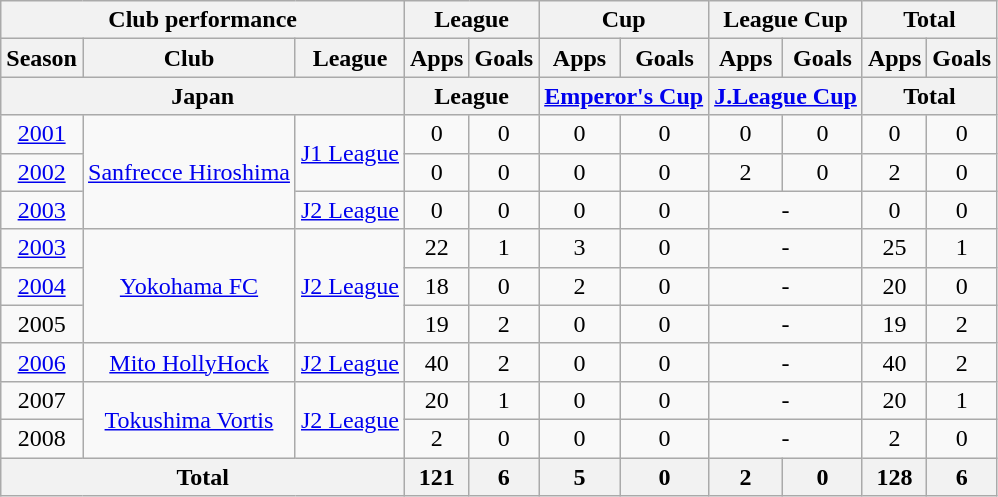<table class="wikitable" style="text-align:center;">
<tr>
<th colspan=3>Club performance</th>
<th colspan=2>League</th>
<th colspan=2>Cup</th>
<th colspan=2>League Cup</th>
<th colspan=2>Total</th>
</tr>
<tr>
<th>Season</th>
<th>Club</th>
<th>League</th>
<th>Apps</th>
<th>Goals</th>
<th>Apps</th>
<th>Goals</th>
<th>Apps</th>
<th>Goals</th>
<th>Apps</th>
<th>Goals</th>
</tr>
<tr>
<th colspan=3>Japan</th>
<th colspan=2>League</th>
<th colspan=2><a href='#'>Emperor's Cup</a></th>
<th colspan=2><a href='#'>J.League Cup</a></th>
<th colspan=2>Total</th>
</tr>
<tr>
<td><a href='#'>2001</a></td>
<td rowspan="3"><a href='#'>Sanfrecce Hiroshima</a></td>
<td rowspan="2"><a href='#'>J1 League</a></td>
<td>0</td>
<td>0</td>
<td>0</td>
<td>0</td>
<td>0</td>
<td>0</td>
<td>0</td>
<td>0</td>
</tr>
<tr>
<td><a href='#'>2002</a></td>
<td>0</td>
<td>0</td>
<td>0</td>
<td>0</td>
<td>2</td>
<td>0</td>
<td>2</td>
<td>0</td>
</tr>
<tr>
<td><a href='#'>2003</a></td>
<td><a href='#'>J2 League</a></td>
<td>0</td>
<td>0</td>
<td>0</td>
<td>0</td>
<td colspan="2">-</td>
<td>0</td>
<td>0</td>
</tr>
<tr>
<td><a href='#'>2003</a></td>
<td rowspan="3"><a href='#'>Yokohama FC</a></td>
<td rowspan="3"><a href='#'>J2 League</a></td>
<td>22</td>
<td>1</td>
<td>3</td>
<td>0</td>
<td colspan="2">-</td>
<td>25</td>
<td>1</td>
</tr>
<tr>
<td><a href='#'>2004</a></td>
<td>18</td>
<td>0</td>
<td>2</td>
<td>0</td>
<td colspan="2">-</td>
<td>20</td>
<td>0</td>
</tr>
<tr>
<td>2005</td>
<td>19</td>
<td>2</td>
<td>0</td>
<td>0</td>
<td colspan="2">-</td>
<td>19</td>
<td>2</td>
</tr>
<tr>
<td><a href='#'>2006</a></td>
<td><a href='#'>Mito HollyHock</a></td>
<td><a href='#'>J2 League</a></td>
<td>40</td>
<td>2</td>
<td>0</td>
<td>0</td>
<td colspan="2">-</td>
<td>40</td>
<td>2</td>
</tr>
<tr>
<td>2007</td>
<td rowspan="2"><a href='#'>Tokushima Vortis</a></td>
<td rowspan="2"><a href='#'>J2 League</a></td>
<td>20</td>
<td>1</td>
<td>0</td>
<td>0</td>
<td colspan="2">-</td>
<td>20</td>
<td>1</td>
</tr>
<tr>
<td>2008</td>
<td>2</td>
<td>0</td>
<td>0</td>
<td>0</td>
<td colspan="2">-</td>
<td>2</td>
<td>0</td>
</tr>
<tr>
<th colspan=3>Total</th>
<th>121</th>
<th>6</th>
<th>5</th>
<th>0</th>
<th>2</th>
<th>0</th>
<th>128</th>
<th>6</th>
</tr>
</table>
